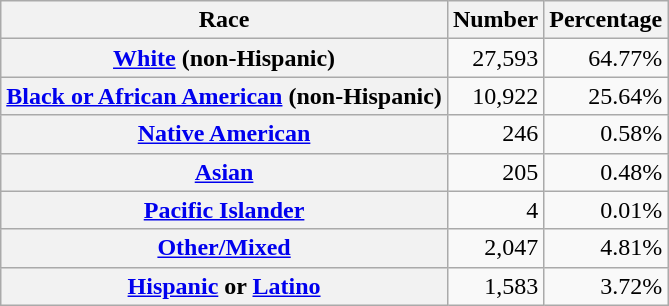<table class="wikitable" style="text-align:right">
<tr>
<th scope="col">Race</th>
<th scope="col">Number</th>
<th scope="col">Percentage</th>
</tr>
<tr>
<th scope="row"><a href='#'>White</a> (non-Hispanic)</th>
<td>27,593</td>
<td>64.77%</td>
</tr>
<tr>
<th scope="row"><a href='#'>Black or African American</a> (non-Hispanic)</th>
<td>10,922</td>
<td>25.64%</td>
</tr>
<tr>
<th scope="row"><a href='#'>Native American</a></th>
<td>246</td>
<td>0.58%</td>
</tr>
<tr>
<th scope="row"><a href='#'>Asian</a></th>
<td>205</td>
<td>0.48%</td>
</tr>
<tr>
<th scope="row"><a href='#'>Pacific Islander</a></th>
<td>4</td>
<td>0.01%</td>
</tr>
<tr>
<th scope="row"><a href='#'>Other/Mixed</a></th>
<td>2,047</td>
<td>4.81%</td>
</tr>
<tr>
<th scope="row"><a href='#'>Hispanic</a> or <a href='#'>Latino</a></th>
<td>1,583</td>
<td>3.72%</td>
</tr>
</table>
